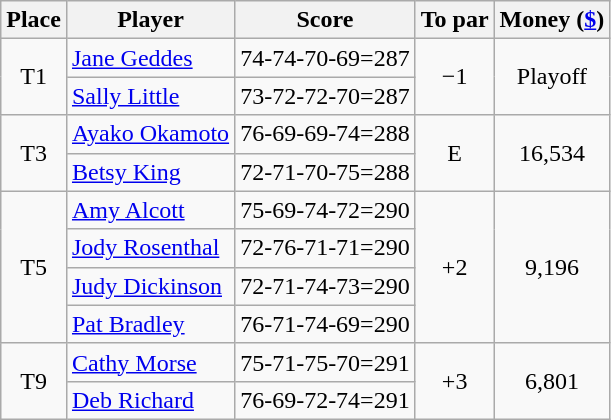<table class=wikitable style="text-align:center">
<tr>
<th>Place</th>
<th>Player</th>
<th>Score</th>
<th>To par</th>
<th>Money (<a href='#'>$</a>)</th>
</tr>
<tr>
<td rowspan=2>T1</td>
<td align=left> <a href='#'>Jane Geddes</a></td>
<td>74-74-70-69=287</td>
<td rowspan=2>−1</td>
<td rowspan=2>Playoff</td>
</tr>
<tr>
<td align=left> <a href='#'>Sally Little</a></td>
<td>73-72-72-70=287</td>
</tr>
<tr>
<td rowspan=2>T3</td>
<td align=left> <a href='#'>Ayako Okamoto</a></td>
<td>76-69-69-74=288</td>
<td rowspan=2>E</td>
<td rowspan=2>16,534</td>
</tr>
<tr>
<td align=left> <a href='#'>Betsy King</a></td>
<td>72-71-70-75=288</td>
</tr>
<tr>
<td rowspan=4>T5</td>
<td align=left> <a href='#'>Amy Alcott</a></td>
<td>75-69-74-72=290</td>
<td rowspan=4>+2</td>
<td rowspan=4>9,196</td>
</tr>
<tr>
<td align=left> <a href='#'>Jody Rosenthal</a></td>
<td>72-76-71-71=290</td>
</tr>
<tr>
<td align=left> <a href='#'>Judy Dickinson</a></td>
<td>72-71-74-73=290</td>
</tr>
<tr>
<td align=left> <a href='#'>Pat Bradley</a></td>
<td>76-71-74-69=290</td>
</tr>
<tr>
<td rowspan=2>T9</td>
<td align=left> <a href='#'>Cathy Morse</a></td>
<td>75-71-75-70=291</td>
<td rowspan=2>+3</td>
<td rowspan=2>6,801</td>
</tr>
<tr>
<td align=left> <a href='#'>Deb Richard</a></td>
<td>76-69-72-74=291</td>
</tr>
</table>
